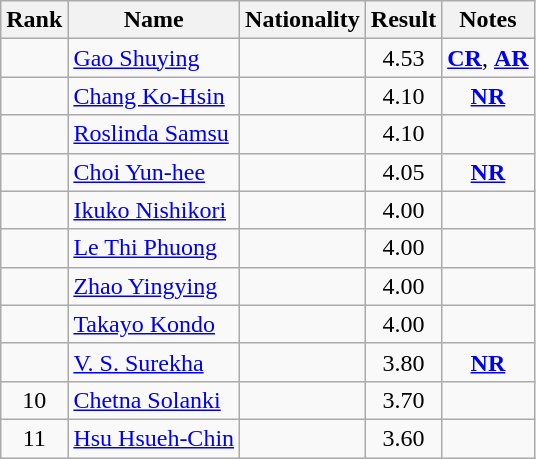<table class="wikitable sortable" style="text-align:center">
<tr>
<th>Rank</th>
<th>Name</th>
<th>Nationality</th>
<th>Result</th>
<th>Notes</th>
</tr>
<tr>
<td></td>
<td align=left><a href='#'>Gao Shuying</a></td>
<td align=left></td>
<td>4.53</td>
<td><strong><a href='#'>CR</a></strong>, <strong><a href='#'>AR</a></strong></td>
</tr>
<tr>
<td></td>
<td align=left><a href='#'>Chang Ko-Hsin</a></td>
<td align=left></td>
<td>4.10</td>
<td><strong><a href='#'>NR</a></strong></td>
</tr>
<tr>
<td></td>
<td align=left><a href='#'>Roslinda Samsu</a></td>
<td align=left></td>
<td>4.10</td>
<td></td>
</tr>
<tr>
<td></td>
<td align=left><a href='#'>Choi Yun-hee</a></td>
<td align=left></td>
<td>4.05</td>
<td><strong><a href='#'>NR</a></strong></td>
</tr>
<tr>
<td></td>
<td align=left><a href='#'>Ikuko Nishikori</a></td>
<td align=left></td>
<td>4.00</td>
<td></td>
</tr>
<tr>
<td></td>
<td align=left><a href='#'>Le Thi Phuong</a></td>
<td align=left></td>
<td>4.00</td>
<td></td>
</tr>
<tr>
<td></td>
<td align=left><a href='#'>Zhao Yingying</a></td>
<td align=left></td>
<td>4.00</td>
<td></td>
</tr>
<tr>
<td></td>
<td align=left><a href='#'>Takayo Kondo</a></td>
<td align=left></td>
<td>4.00</td>
<td></td>
</tr>
<tr>
<td></td>
<td align=left><a href='#'>V. S. Surekha</a></td>
<td align=left></td>
<td>3.80</td>
<td><strong><a href='#'>NR</a></strong></td>
</tr>
<tr>
<td>10</td>
<td align=left><a href='#'>Chetna Solanki</a></td>
<td align=left></td>
<td>3.70</td>
<td></td>
</tr>
<tr>
<td>11</td>
<td align=left><a href='#'>Hsu Hsueh-Chin</a></td>
<td align=left></td>
<td>3.60</td>
<td></td>
</tr>
</table>
